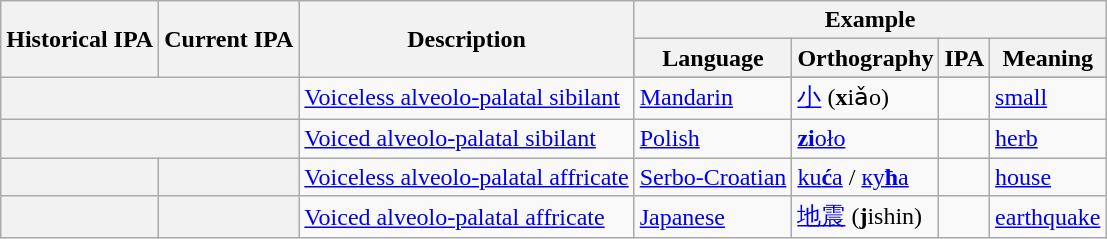<table class="wikitable">
<tr>
<th rowspan="2">Historical IPA</th>
<th rowspan=2>Current IPA</th>
<th rowspan=2>Description</th>
<th colspan=6>Example</th>
</tr>
<tr style="background:gray; color:black">
<th>Language</th>
<th>Orthography</th>
<th>IPA</th>
<th>Meaning</th>
</tr>
<tr>
<th align="center" colspan=2 style="font-size: 20px"></th>
<td><a href='#'>Voiceless alveolo-palatal sibilant</a></td>
<td><a href='#'>Mandarin</a></td>
<td><a href='#'>小</a> (<strong>x</strong>iǎo)</td>
<td><strong></strong></td>
<td><a href='#'>small</a></td>
</tr>
<tr>
<th align="center" colspan=2 style="font-size: 20px"></th>
<td><a href='#'>Voiced alveolo-palatal sibilant</a></td>
<td><a href='#'>Polish</a></td>
<td><a href='#'><strong>zi</strong>oło</a></td>
<td><strong></strong></td>
<td><a href='#'>herb</a></td>
</tr>
<tr>
<th align="center" style="font-size: 20px"></th>
<th align="center" style="font-size: 20px"></th>
<td><a href='#'>Voiceless alveolo-palatal affricate</a></td>
<td><a href='#'>Serbo-Croatian</a></td>
<td><a href='#'>ku<strong>ć</strong>a</a> / <a href='#'>ку<strong>ћ</strong>а</a></td>
<td><strong></strong></td>
<td><a href='#'>house</a></td>
</tr>
<tr>
<th align="center" style="font-size: 20px"></th>
<th align="center" style="font-size: 20px"></th>
<td><a href='#'>Voiced alveolo-palatal affricate</a></td>
<td><a href='#'>Japanese</a></td>
<td><a href='#'>地震</a> (<strong>j</strong>ishin)</td>
<td><strong></strong></td>
<td><a href='#'>earthquake</a></td>
</tr>
</table>
